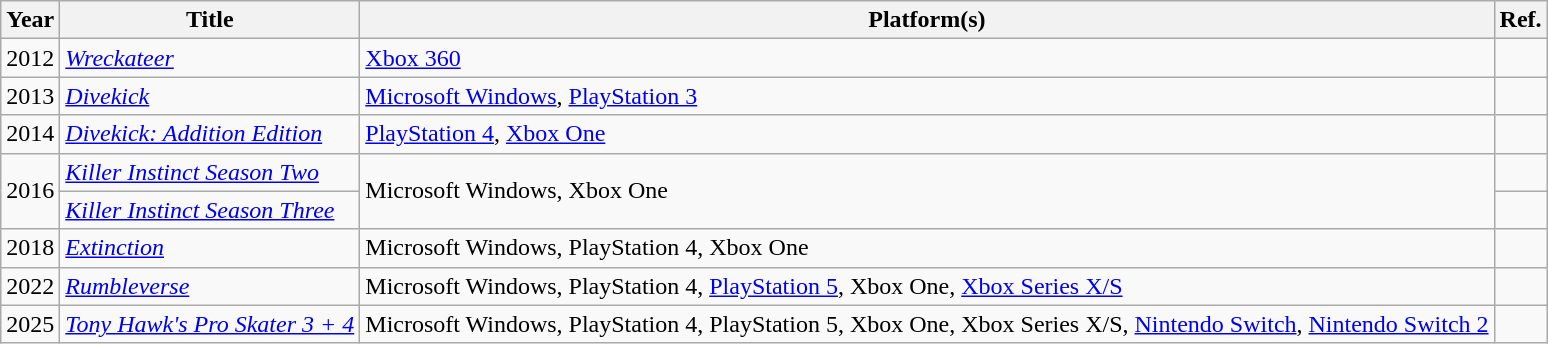<table class="wikitable sortable">
<tr>
<th>Year</th>
<th>Title</th>
<th>Platform(s)</th>
<th>Ref.</th>
</tr>
<tr>
<td>2012</td>
<td><em><a href='#'>Wreckateer</a></em></td>
<td><a href='#'>Xbox 360</a></td>
<td></td>
</tr>
<tr>
<td>2013</td>
<td><em><a href='#'>Divekick</a></em></td>
<td><a href='#'>Microsoft Windows</a>, <a href='#'>PlayStation 3</a></td>
<td></td>
</tr>
<tr>
<td>2014</td>
<td><em><a href='#'>Divekick: Addition Edition</a></em></td>
<td><a href='#'>PlayStation 4</a>, <a href='#'>Xbox One</a></td>
<td></td>
</tr>
<tr>
<td rowspan="2">2016</td>
<td><em><a href='#'>Killer Instinct Season Two</a></em></td>
<td rowspan="2">Microsoft Windows, Xbox One</td>
<td></td>
</tr>
<tr>
<td><em><a href='#'>Killer Instinct Season Three</a></em></td>
<td></td>
</tr>
<tr>
<td>2018</td>
<td><em><a href='#'>Extinction</a></em></td>
<td>Microsoft Windows, PlayStation 4, Xbox One</td>
<td></td>
</tr>
<tr>
<td>2022</td>
<td><em><a href='#'>Rumbleverse</a></em></td>
<td>Microsoft Windows, PlayStation 4, <a href='#'>PlayStation 5</a>, Xbox One, <a href='#'>Xbox Series X/S</a></td>
<td></td>
</tr>
<tr>
<td>2025</td>
<td><em><a href='#'>Tony Hawk's Pro Skater 3 + 4</a></em></td>
<td>Microsoft Windows, PlayStation 4, PlayStation 5, Xbox One, Xbox Series X/S, <a href='#'>Nintendo Switch</a>, <a href='#'>Nintendo Switch 2</a></td>
<td></td>
</tr>
</table>
